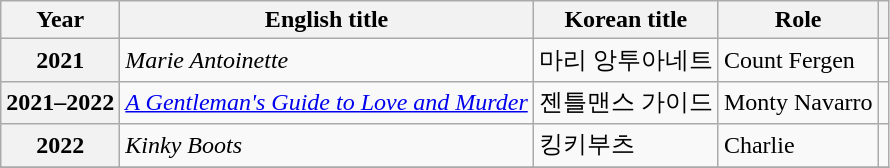<table class="wikitable sortable plainrowheaders">
<tr>
<th scope="col">Year</th>
<th scope="col">English title</th>
<th scope="col">Korean title</th>
<th scope="col">Role</th>
<th scope="col" class="unsortable"></th>
</tr>
<tr>
<th scope="row" rowspan=1>2021</th>
<td><em>Marie Antoinette</em></td>
<td>마리 앙투아네트</td>
<td>Count Fergen</td>
<td></td>
</tr>
<tr>
<th scope="row">2021–2022</th>
<td rowspan="1"><em><a href='#'>A Gentleman's Guide to Love and Murder</a></em></td>
<td>젠틀맨스 가이드</td>
<td rowspan="1">Monty Navarro</td>
<td></td>
</tr>
<tr>
<th scope="row">2022</th>
<td><em>Kinky Boots</em></td>
<td>킹키부츠</td>
<td>Charlie</td>
<td></td>
</tr>
<tr>
</tr>
</table>
